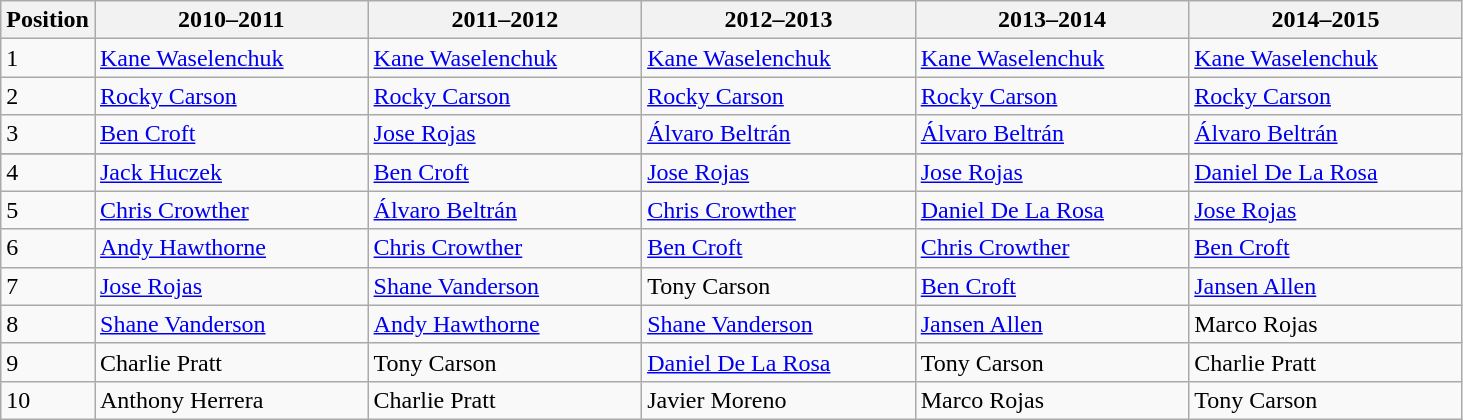<table class="wikitable" border="1">
<tr>
<th>Position</th>
<th width="175">2010–2011</th>
<th width="175">2011–2012</th>
<th width="175">2012–2013</th>
<th width="175">2013–2014</th>
<th width="175">2014–2015</th>
</tr>
<tr>
<td>1</td>
<td> <a href='#'>Kane Waselenchuk</a></td>
<td> <a href='#'>Kane Waselenchuk</a></td>
<td> <a href='#'>Kane Waselenchuk</a></td>
<td> <a href='#'>Kane Waselenchuk</a></td>
<td> <a href='#'>Kane Waselenchuk</a></td>
</tr>
<tr>
<td>2</td>
<td> <a href='#'>Rocky Carson</a></td>
<td> <a href='#'>Rocky Carson</a></td>
<td> <a href='#'>Rocky Carson</a></td>
<td> <a href='#'>Rocky Carson</a></td>
<td> <a href='#'>Rocky Carson</a></td>
</tr>
<tr>
<td>3</td>
<td> <a href='#'>Ben Croft</a></td>
<td> <a href='#'>Jose Rojas</a></td>
<td> <a href='#'>Álvaro Beltrán</a></td>
<td> <a href='#'>Álvaro Beltrán</a></td>
<td> <a href='#'>Álvaro Beltrán</a></td>
</tr>
<tr>
</tr>
<tr>
<td>4</td>
<td> <a href='#'>Jack Huczek</a></td>
<td> <a href='#'>Ben Croft</a></td>
<td> <a href='#'>Jose Rojas</a></td>
<td> <a href='#'>Jose Rojas</a></td>
<td> <a href='#'>Daniel De La Rosa</a></td>
</tr>
<tr>
<td>5</td>
<td> <a href='#'>Chris Crowther</a></td>
<td> <a href='#'>Álvaro Beltrán</a></td>
<td> <a href='#'>Chris Crowther</a></td>
<td> <a href='#'>Daniel De La Rosa</a></td>
<td> <a href='#'>Jose Rojas</a></td>
</tr>
<tr>
<td>6</td>
<td> <a href='#'>Andy Hawthorne</a></td>
<td> <a href='#'>Chris Crowther</a></td>
<td> <a href='#'>Ben Croft</a></td>
<td> <a href='#'>Chris Crowther</a></td>
<td> <a href='#'>Ben Croft</a></td>
</tr>
<tr>
<td>7</td>
<td> <a href='#'>Jose Rojas</a></td>
<td> <a href='#'>Shane Vanderson</a></td>
<td> Tony Carson</td>
<td> <a href='#'>Ben Croft</a></td>
<td> <a href='#'>Jansen Allen</a></td>
</tr>
<tr>
<td>8</td>
<td> <a href='#'>Shane Vanderson</a></td>
<td> <a href='#'>Andy Hawthorne</a></td>
<td> <a href='#'>Shane Vanderson</a></td>
<td> <a href='#'>Jansen Allen</a></td>
<td> Marco Rojas</td>
</tr>
<tr>
<td>9</td>
<td> Charlie Pratt</td>
<td> Tony Carson</td>
<td> <a href='#'>Daniel De La Rosa</a></td>
<td> Tony Carson</td>
<td> Charlie Pratt</td>
</tr>
<tr>
<td>10</td>
<td> Anthony Herrera</td>
<td> Charlie Pratt</td>
<td> Javier Moreno</td>
<td> Marco Rojas</td>
<td> Tony Carson</td>
</tr>
</table>
